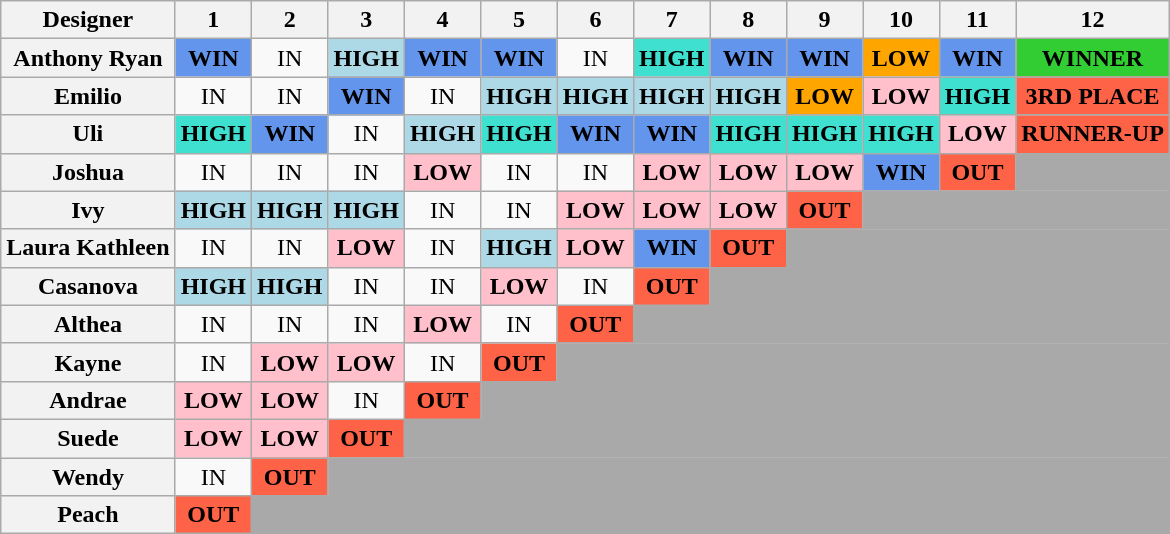<table class="wikitable" style="text-align:center">
<tr>
<th>Designer</th>
<th>1</th>
<th>2</th>
<th>3</th>
<th>4</th>
<th>5</th>
<th>6</th>
<th>7</th>
<th>8</th>
<th>9</th>
<th>10</th>
<th>11</th>
<th>12</th>
</tr>
<tr>
<th>Anthony Ryan</th>
<td style="background:cornflowerblue;"><strong>WIN</strong></td>
<td>IN</td>
<td style="background:lightblue;"><strong>HIGH</strong></td>
<td style="background:cornflowerblue;"><strong>WIN</strong></td>
<td style="background:cornflowerblue;"><strong>WIN</strong></td>
<td>IN</td>
<td style="background:turquoise;"><strong>HIGH</strong></td>
<td style="background:cornflowerblue;"><strong>WIN</strong></td>
<td style="background:cornflowerblue;"><strong>WIN</strong></td>
<td style="background:orange;"><strong>LOW</strong></td>
<td style="background:cornflowerblue;"><strong>WIN</strong></td>
<td style="background:limegreen;"><strong>WINNER</strong></td>
</tr>
<tr>
<th>Emilio</th>
<td>IN</td>
<td>IN</td>
<td style="background:cornflowerblue;"><strong>WIN</strong></td>
<td>IN</td>
<td style="background:lightblue;"><strong>HIGH</strong></td>
<td style="background:lightblue;"><strong>HIGH</strong></td>
<td style="background:lightblue;"><strong>HIGH</strong></td>
<td style="background:lightblue;"><strong>HIGH</strong></td>
<td style="background:orange;"><strong>LOW</strong></td>
<td style="background:pink;"><strong>LOW</strong></td>
<td style="background:turquoise;"><strong>HIGH</strong></td>
<td style="background:tomato;"><strong>3RD PLACE</strong></td>
</tr>
<tr>
<th>Uli</th>
<td style="background:turquoise;"><strong>HIGH</strong></td>
<td style="background:cornflowerblue;"><strong>WIN</strong></td>
<td>IN</td>
<td style="background:lightblue;"><strong>HIGH</strong></td>
<td style="background:turquoise;"><strong>HIGH</strong></td>
<td style="background:cornflowerblue;"><strong>WIN</strong></td>
<td style="background:cornflowerblue;"><strong>WIN</strong></td>
<td style="background:turquoise;"><strong>HIGH</strong></td>
<td style="background:turquoise;"><strong>HIGH</strong></td>
<td style="background:turquoise;"><strong>HIGH</strong></td>
<td style="background:pink;"><strong>LOW</strong></td>
<td style="background:tomato;"><strong>RUNNER-UP</strong></td>
</tr>
<tr>
<th>Joshua</th>
<td>IN</td>
<td>IN</td>
<td>IN</td>
<td style="background:pink;"><strong>LOW</strong></td>
<td>IN</td>
<td>IN</td>
<td style="background:pink;"><strong>LOW</strong></td>
<td style="background:pink;"><strong>LOW</strong></td>
<td style="background:pink;"><strong>LOW</strong></td>
<td style="background:cornflowerblue;"><strong>WIN</strong></td>
<td style="background:tomato;"><strong>OUT</strong></td>
<td style="background:darkgray;" colspan="1"></td>
</tr>
<tr>
<th>Ivy</th>
<td style="background:lightblue;"><strong>HIGH</strong></td>
<td style="background:lightblue;"><strong>HIGH</strong></td>
<td style="background:lightblue;"><strong>HIGH</strong></td>
<td>IN</td>
<td>IN</td>
<td style="background:pink;"><strong>LOW</strong></td>
<td style="background:pink;"><strong>LOW</strong></td>
<td style="background:pink;"><strong>LOW</strong></td>
<td style="background:tomato;"><strong>OUT</strong></td>
<td style="background:darkgray;" colspan="3"></td>
</tr>
<tr>
<th>Laura Kathleen</th>
<td>IN</td>
<td>IN</td>
<td style="background:pink;"><strong>LOW</strong></td>
<td>IN</td>
<td style="background:lightblue;"><strong>HIGH</strong></td>
<td style="background:pink;"><strong>LOW</strong></td>
<td style="background:cornflowerblue;"><strong>WIN</strong></td>
<td style="background:tomato;"><strong>OUT</strong></td>
<td style="background:darkgray;" colspan="4"></td>
</tr>
<tr>
<th>Casanova</th>
<td style="background:lightblue;"><strong>HIGH</strong></td>
<td style="background:lightblue;"><strong>HIGH</strong></td>
<td>IN</td>
<td>IN</td>
<td style="background:pink;"><strong>LOW</strong></td>
<td>IN</td>
<td style="background:tomato;"><strong>OUT</strong></td>
<td style="background:darkgray;" colspan="5"></td>
</tr>
<tr>
<th>Althea</th>
<td>IN</td>
<td>IN</td>
<td>IN</td>
<td style="background:pink;"><strong>LOW</strong></td>
<td>IN</td>
<td style="background:tomato;"><strong>OUT</strong></td>
<td style="background:darkgray;" colspan="6"></td>
</tr>
<tr>
<th>Kayne</th>
<td>IN</td>
<td style="background:pink;"><strong>LOW</strong></td>
<td style="background:pink;"><strong>LOW</strong></td>
<td>IN</td>
<td style="background:tomato;"><strong>OUT</strong></td>
<td style="background:darkgray;" colspan="7"></td>
</tr>
<tr>
<th>Andrae</th>
<td style="background:pink;"><strong>LOW</strong></td>
<td style="background:pink;"><strong>LOW</strong></td>
<td>IN</td>
<td style="background:tomato;"><strong>OUT</strong></td>
<td style="background:darkgray;" colspan="8"></td>
</tr>
<tr>
<th>Suede</th>
<td style="background:pink;"><strong>LOW</strong></td>
<td style="background:pink;"><strong>LOW</strong></td>
<td style="background:tomato;"><strong>OUT</strong></td>
<td style="background:darkgray;" colspan="9"></td>
</tr>
<tr>
<th>Wendy</th>
<td>IN</td>
<td style="background:tomato;"><strong>OUT</strong></td>
<td style="background:darkgray;" colspan="10"></td>
</tr>
<tr>
<th>Peach</th>
<td style="background:tomato;"><strong>OUT</strong></td>
<td style="background:darkgray;" colspan="11"></td>
</tr>
</table>
